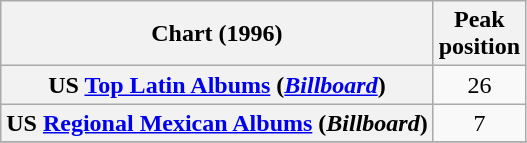<table class="wikitable sortable plainrowheaders" style="text-align:center;">
<tr>
<th scope="col">Chart (1996)</th>
<th scope="col">Peak<br>position</th>
</tr>
<tr>
<th scope="row">US <a href='#'>Top Latin Albums</a> (<a href='#'><em>Billboard</em></a>)</th>
<td>26</td>
</tr>
<tr>
<th scope="row">US <a href='#'>Regional Mexican Albums</a> (<em>Billboard</em>)</th>
<td>7</td>
</tr>
<tr>
</tr>
</table>
